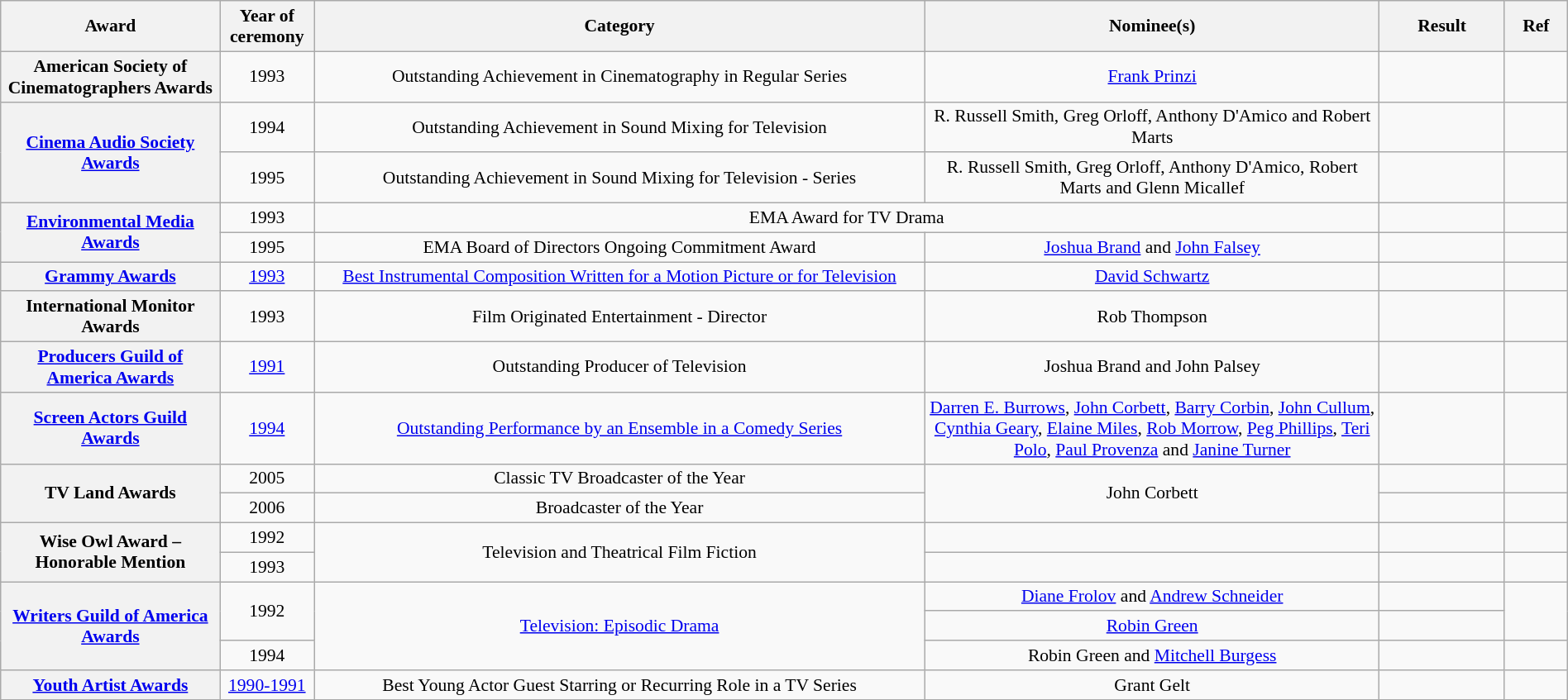<table class="wikitable plainrowheaders" style="font-size: 90%; text-align:center" width=100%>
<tr>
<th scope="col" width="14%">Award</th>
<th scope="col" width="6%">Year of ceremony</th>
<th scope="col" width="39%">Category</th>
<th scope="col" width="29%">Nominee(s)</th>
<th scope="col" width="8%">Result</th>
<th scope="col" width="4%">Ref</th>
</tr>
<tr>
<th scope="row">American Society of Cinematographers Awards</th>
<td>1993</td>
<td style="text-align:center">Outstanding Achievement in Cinematography in Regular Series</td>
<td><a href='#'>Frank Prinzi</a> </td>
<td></td>
<td></td>
</tr>
<tr>
<th scope="rowgroup" rowspan="2"><a href='#'>Cinema Audio Society Awards</a></th>
<td>1994</td>
<td style="text-align:center">Outstanding Achievement in Sound Mixing for Television</td>
<td>R. Russell Smith, Greg Orloff, Anthony D'Amico and Robert Marts </td>
<td></td>
<td></td>
</tr>
<tr>
<td>1995</td>
<td style="text-align:center">Outstanding Achievement in Sound Mixing for Television - Series</td>
<td>R. Russell Smith, Greg Orloff, Anthony D'Amico, Robert Marts and Glenn Micallef </td>
<td></td>
<td></td>
</tr>
<tr>
<th scope="rowgroup" rowspan="2"><a href='#'>Environmental Media Awards</a></th>
<td>1993</td>
<td style="text-align:center" colspan="2">EMA Award for TV Drama</td>
<td></td>
<td></td>
</tr>
<tr>
<td>1995</td>
<td style="text-align:center">EMA Board of Directors Ongoing Commitment Award</td>
<td><a href='#'>Joshua Brand</a> and <a href='#'>John Falsey</a></td>
<td></td>
<td></td>
</tr>
<tr>
<th scope="row"><a href='#'>Grammy Awards</a></th>
<td><a href='#'>1993</a></td>
<td style="text-align:center"><a href='#'>Best Instrumental Composition Written for a Motion Picture or for Television</a></td>
<td><a href='#'>David Schwartz</a></td>
<td></td>
<td></td>
</tr>
<tr>
<th scope="row">International Monitor Awards</th>
<td>1993</td>
<td style="text-align:center">Film Originated Entertainment - Director</td>
<td>Rob Thompson </td>
<td></td>
<td></td>
</tr>
<tr>
<th scope="row"><a href='#'>Producers Guild of America Awards</a></th>
<td><a href='#'>1991</a></td>
<td style="text-align:center">Outstanding Producer of Television</td>
<td>Joshua Brand and John Palsey</td>
<td></td>
<td></td>
</tr>
<tr>
<th scope="row"><a href='#'>Screen Actors Guild Awards</a></th>
<td><a href='#'>1994</a></td>
<td style="text-align:center"><a href='#'>Outstanding Performance by an Ensemble in a Comedy Series</a></td>
<td><a href='#'>Darren E. Burrows</a>, <a href='#'>John Corbett</a>, <a href='#'>Barry Corbin</a>, <a href='#'>John Cullum</a>, <a href='#'>Cynthia Geary</a>, <a href='#'>Elaine Miles</a>, <a href='#'>Rob Morrow</a>, <a href='#'>Peg Phillips</a>, <a href='#'>Teri Polo</a>, <a href='#'>Paul Provenza</a> and <a href='#'>Janine Turner</a></td>
<td></td>
<td></td>
</tr>
<tr>
<th scope="row" rowspan="2">TV Land Awards</th>
<td>2005</td>
<td style="text-align:center">Classic TV Broadcaster of the Year</td>
<td rowspan="2">John Corbett</td>
<td></td>
<td></td>
</tr>
<tr>
<td>2006</td>
<td style="text-align:center">Broadcaster of the Year</td>
<td></td>
<td></td>
</tr>
<tr>
<th scope="rowgroup" rowspan="2">Wise Owl Award – Honorable Mention</th>
<td>1992</td>
<td style="text-align:center" rowspan="2">Television and Theatrical Film Fiction</td>
<td></td>
<td></td>
<td></td>
</tr>
<tr>
<td>1993</td>
<td></td>
<td></td>
<td></td>
</tr>
<tr>
<th scope="rowgroup" rowspan="3"><a href='#'>Writers Guild of America Awards</a></th>
<td rowspan="2">1992</td>
<td style="text-align:center" rowspan="3"><a href='#'>Television: Episodic Drama</a></td>
<td><a href='#'>Diane Frolov</a> and <a href='#'>Andrew Schneider</a> </td>
<td></td>
<td rowspan="2"></td>
</tr>
<tr>
<td><a href='#'>Robin Green</a> </td>
<td></td>
</tr>
<tr>
<td>1994</td>
<td>Robin Green and <a href='#'>Mitchell Burgess</a> </td>
<td></td>
<td></td>
</tr>
<tr>
<th scope="row"><a href='#'>Youth Artist Awards</a></th>
<td><a href='#'>1990-1991</a></td>
<td style="text-align:center">Best Young Actor Guest Starring or Recurring Role in a TV Series</td>
<td>Grant Gelt</td>
<td></td>
<td></td>
</tr>
</table>
